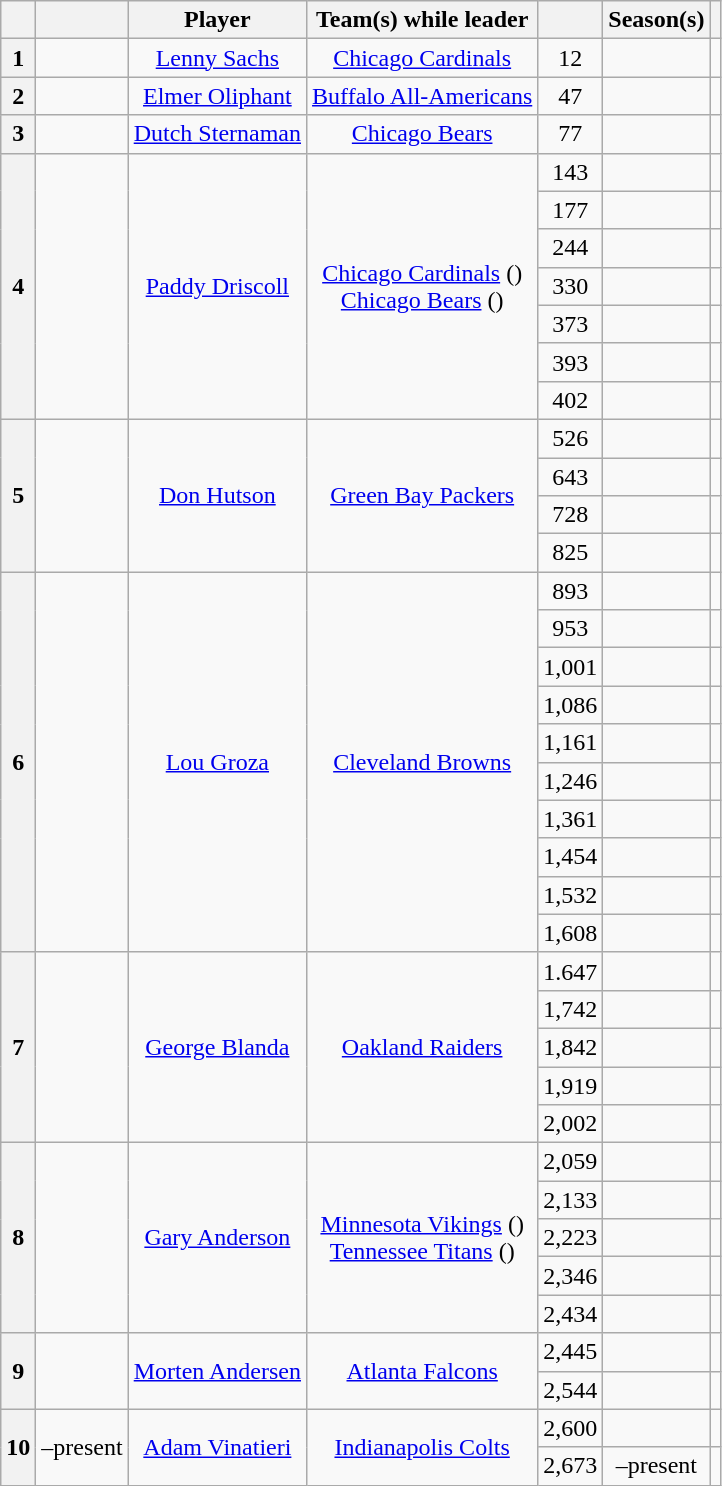<table class="wikitable" style="text-align:center;">
<tr>
<th scope="col"></th>
<th scope="col"></th>
<th scope="col">Player</th>
<th scope="col">Team(s) while leader</th>
<th scope=col></th>
<th scope="col">Season(s)</th>
<th scope="col" class= "unsortable"></th>
</tr>
<tr>
<th scope="row">1</th>
<td></td>
<td><a href='#'>Lenny Sachs</a></td>
<td><a href='#'>Chicago Cardinals</a></td>
<td>12</td>
<td></td>
<td></td>
</tr>
<tr>
<th scope="row">2</th>
<td></td>
<td><a href='#'>Elmer Oliphant</a></td>
<td><a href='#'>Buffalo All-Americans</a></td>
<td>47</td>
<td></td>
<td></td>
</tr>
<tr>
<th scope="row">3</th>
<td></td>
<td><a href='#'>Dutch Sternaman</a></td>
<td><a href='#'>Chicago Bears</a></td>
<td>77</td>
<td></td>
<td></td>
</tr>
<tr>
<th scope="rowgroup" rowspan="7">4</th>
<td rowspan="7"></td>
<td rowspan="7"><a href='#'>Paddy Driscoll</a></td>
<td rowspan="7"><a href='#'>Chicago Cardinals</a> ()<br><a href='#'>Chicago Bears</a> ()</td>
<td>143</td>
<td></td>
<td></td>
</tr>
<tr>
<td>177</td>
<td></td>
<td></td>
</tr>
<tr>
<td>244</td>
<td></td>
<td></td>
</tr>
<tr>
<td>330</td>
<td></td>
<td></td>
</tr>
<tr>
<td>373</td>
<td></td>
<td></td>
</tr>
<tr>
<td>393</td>
<td></td>
<td></td>
</tr>
<tr>
<td>402</td>
<td></td>
<td></td>
</tr>
<tr>
<th scope="rowgroup" rowspan="4">5</th>
<td rowspan="4"></td>
<td rowspan="4"><a href='#'>Don Hutson</a></td>
<td rowspan="4"><a href='#'>Green Bay Packers</a></td>
<td>526</td>
<td></td>
<td></td>
</tr>
<tr>
<td>643</td>
<td></td>
<td></td>
</tr>
<tr>
<td>728</td>
<td></td>
<td></td>
</tr>
<tr>
<td>825</td>
<td></td>
<td></td>
</tr>
<tr>
<th scope="rowgroup" rowspan="10">6</th>
<td rowspan="10"></td>
<td rowspan="10"><a href='#'>Lou Groza</a></td>
<td rowspan="10"><a href='#'>Cleveland Browns</a></td>
<td>893</td>
<td></td>
<td></td>
</tr>
<tr>
<td>953</td>
<td></td>
<td></td>
</tr>
<tr>
<td>1,001</td>
<td></td>
<td></td>
</tr>
<tr>
<td>1,086</td>
<td></td>
<td></td>
</tr>
<tr>
<td>1,161</td>
<td></td>
<td></td>
</tr>
<tr>
<td>1,246</td>
<td></td>
<td></td>
</tr>
<tr>
<td>1,361</td>
<td></td>
<td></td>
</tr>
<tr>
<td>1,454</td>
<td></td>
<td></td>
</tr>
<tr>
<td>1,532</td>
<td></td>
<td></td>
</tr>
<tr>
<td>1,608</td>
<td></td>
<td></td>
</tr>
<tr>
<th scope="rowgroup" rowspan="5">7</th>
<td rowspan="5"></td>
<td rowspan="5"><a href='#'>George Blanda</a></td>
<td rowspan="5"><a href='#'>Oakland Raiders</a></td>
<td>1.647</td>
<td></td>
<td></td>
</tr>
<tr>
<td>1,742</td>
<td></td>
<td></td>
</tr>
<tr>
<td>1,842</td>
<td></td>
<td></td>
</tr>
<tr>
<td>1,919</td>
<td></td>
<td></td>
</tr>
<tr>
<td>2,002</td>
<td></td>
<td></td>
</tr>
<tr>
<th scope="rowgroup" rowspan="5">8</th>
<td rowspan="5"></td>
<td rowspan="5"><a href='#'>Gary Anderson</a></td>
<td rowspan="5"><a href='#'>Minnesota Vikings</a> ()<br> <a href='#'>Tennessee Titans</a> ()</td>
<td>2,059</td>
<td></td>
<td></td>
</tr>
<tr>
<td>2,133</td>
<td></td>
<td></td>
</tr>
<tr>
<td>2,223</td>
<td></td>
<td></td>
</tr>
<tr>
<td>2,346</td>
<td></td>
<td></td>
</tr>
<tr>
<td>2,434</td>
<td></td>
<td></td>
</tr>
<tr>
<th scope="rowgroup" rowspan="2">9</th>
<td rowspan="2"></td>
<td rowspan="2"><a href='#'>Morten Andersen</a></td>
<td rowspan="2"><a href='#'>Atlanta Falcons</a></td>
<td>2,445</td>
<td></td>
<td></td>
</tr>
<tr>
<td>2,544</td>
<td></td>
<td></td>
</tr>
<tr>
<th scope="rowgroup" rowspan="2">10</th>
<td rowspan="2">–present</td>
<td rowspan="2"><a href='#'>Adam Vinatieri</a></td>
<td rowspan="2"><a href='#'>Indianapolis Colts</a></td>
<td>2,600</td>
<td></td>
<td></td>
</tr>
<tr>
<td>2,673</td>
<td>–present</td>
<td></td>
</tr>
</table>
